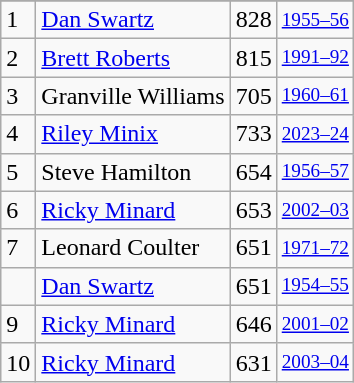<table class="wikitable">
<tr>
</tr>
<tr>
<td>1</td>
<td><a href='#'>Dan Swartz</a></td>
<td>828</td>
<td style="font-size:80%;"><a href='#'>1955–56</a></td>
</tr>
<tr>
<td>2</td>
<td><a href='#'>Brett Roberts</a></td>
<td>815</td>
<td style="font-size:80%;"><a href='#'>1991–92</a></td>
</tr>
<tr>
<td>3</td>
<td>Granville Williams</td>
<td>705</td>
<td style="font-size:80%;"><a href='#'>1960–61</a></td>
</tr>
<tr>
<td>4</td>
<td><a href='#'>Riley Minix</a></td>
<td>733</td>
<td style="font-size:80%;"><a href='#'>2023–24</a></td>
</tr>
<tr>
<td>5</td>
<td>Steve Hamilton</td>
<td>654</td>
<td style="font-size:80%;"><a href='#'>1956–57</a></td>
</tr>
<tr>
<td>6</td>
<td><a href='#'>Ricky Minard</a></td>
<td>653</td>
<td style="font-size:80%;"><a href='#'>2002–03</a></td>
</tr>
<tr>
<td>7</td>
<td>Leonard Coulter</td>
<td>651</td>
<td style="font-size:80%;"><a href='#'>1971–72</a></td>
</tr>
<tr>
<td></td>
<td><a href='#'>Dan Swartz</a></td>
<td>651</td>
<td style="font-size:80%;"><a href='#'>1954–55</a></td>
</tr>
<tr>
<td>9</td>
<td><a href='#'>Ricky Minard</a></td>
<td>646</td>
<td style="font-size:80%;"><a href='#'>2001–02</a></td>
</tr>
<tr>
<td>10</td>
<td><a href='#'>Ricky Minard</a></td>
<td>631</td>
<td style="font-size:80%;"><a href='#'>2003–04</a></td>
</tr>
</table>
